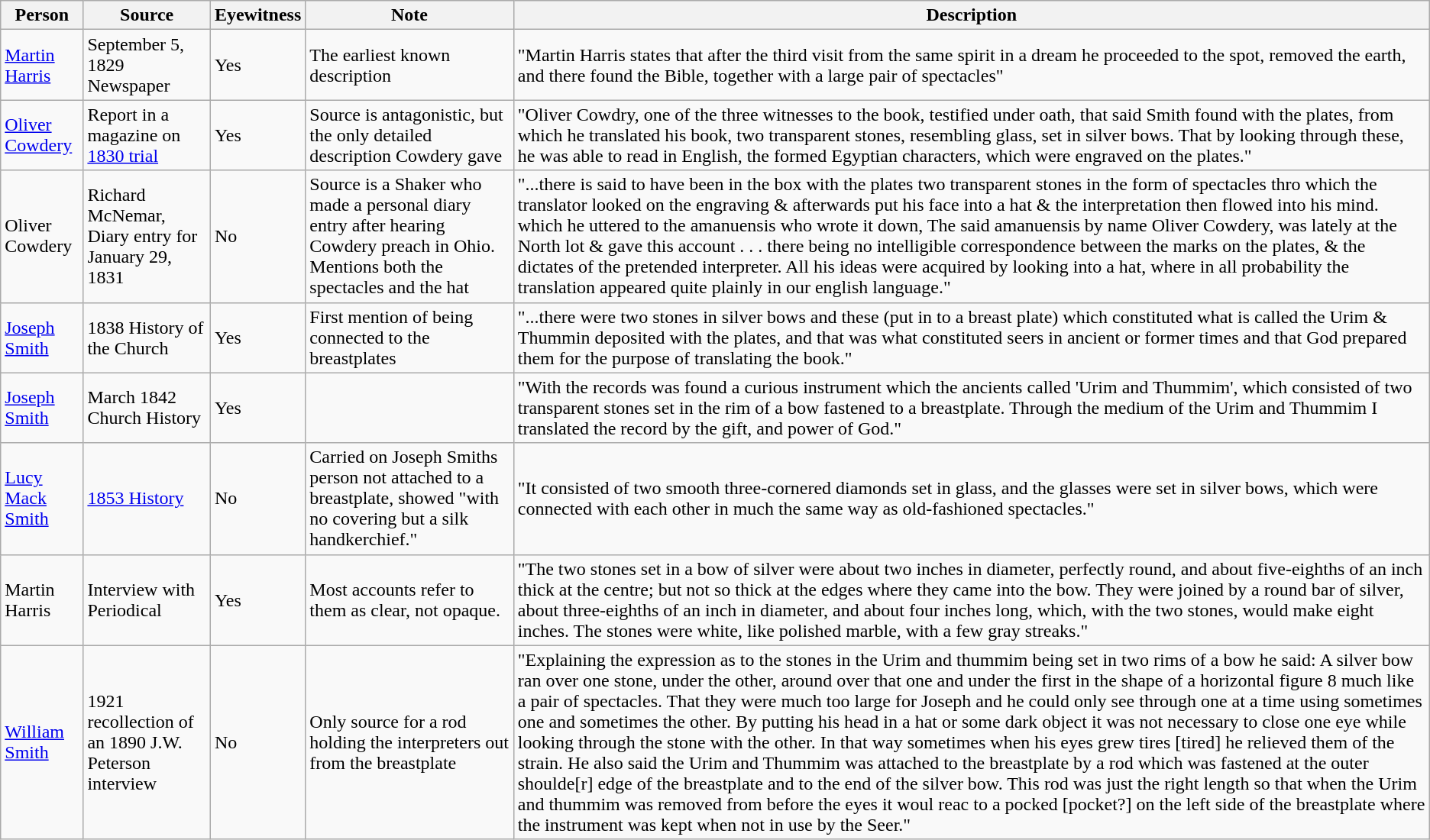<table class="wikitable sortable">
<tr>
<th>Person</th>
<th>Source</th>
<th>Eyewitness</th>
<th>Note</th>
<th>Description</th>
</tr>
<tr>
<td><a href='#'>Martin Harris</a></td>
<td>September 5, 1829 Newspaper</td>
<td>Yes</td>
<td>The earliest known description</td>
<td>"Martin Harris states that after the third visit from the same spirit in a dream he proceeded to the spot, removed the earth, and there found the Bible, together with a large pair of spectacles"</td>
</tr>
<tr>
<td><a href='#'>Oliver Cowdery</a></td>
<td>Report in a magazine on <a href='#'>1830 trial</a></td>
<td>Yes</td>
<td>Source is antagonistic, but the only detailed description Cowdery gave</td>
<td>"Oliver Cowdry, one of the three witnesses to the book, testified under oath, that said Smith found with the plates, from which he translated his book, two transparent stones, resembling glass, set in silver bows. That by looking through these, he was able to read in English, the formed Egyptian characters, which were engraved on the plates."</td>
</tr>
<tr>
<td>Oliver Cowdery</td>
<td>Richard McNemar, Diary entry for January 29, 1831</td>
<td>No</td>
<td>Source is a Shaker who made a personal diary entry after hearing Cowdery preach in Ohio. Mentions both the spectacles and the hat</td>
<td>"...there is said to have been in the box with the plates two transparent stones in the form of spectacles thro which the translator looked on the engraving & afterwards put his face into a hat & the interpretation then flowed into his mind. which he uttered to the amanuensis who wrote it down, The said amanuensis by name Oliver Cowdery, was lately at the North lot & gave this account . . . there being no intelligible correspondence between the marks on the plates, & the dictates of the pretended interpreter. All his ideas were acquired by looking into a hat, where in all probability the translation appeared quite plainly in our english language."</td>
</tr>
<tr>
<td><a href='#'>Joseph Smith</a></td>
<td>1838 History of the Church</td>
<td>Yes</td>
<td>First mention of being connected to the breastplates</td>
<td>"...there were two stones in silver bows and these (<span>put in</span> <stones fastened> to a breast plate) <span>which</span> constituted what is called the Urim & Thummin deposited with the plates, and <the possession and use of these stones> <span>that</span> was what constituted seers in ancient or former times and that God <had> prepared them for the purpose of translating the book."</td>
</tr>
<tr>
<td><a href='#'>Joseph Smith</a></td>
<td>March 1842 Church History</td>
<td>Yes</td>
<td></td>
<td>"With the records was found a curious instrument which the ancients called 'Urim and Thummim', which consisted of two transparent stones set in the rim of a bow fastened to a breastplate. Through the medium of the Urim and Thummim I translated the record by the gift, and power of God."</td>
</tr>
<tr>
<td><a href='#'>Lucy Mack Smith</a></td>
<td><a href='#'>1853 History</a></td>
<td>No</td>
<td>Carried on Joseph Smiths person not attached to a breastplate, showed "with no covering but a silk handkerchief."</td>
<td>"It consisted of two smooth three-cornered diamonds set in glass, and the glasses were set in silver bows, which were connected with each other in much the same way as old-fashioned spectacles."</td>
</tr>
<tr>
<td>Martin Harris</td>
<td>Interview with Periodical</td>
<td>Yes</td>
<td>Most accounts refer to them as clear, not opaque.</td>
<td>"The two stones set in a bow of silver were about two inches in diameter, perfectly round, and about five-eighths of an inch thick at the centre; but not so thick at the edges where they came into the bow. They were joined by a round bar of silver, about three-eighths of an inch in diameter, and about four inches long, which, with the two stones, would make eight inches. The stones were white, like polished marble, with a few gray streaks."</td>
</tr>
<tr>
<td><a href='#'>William Smith</a></td>
<td>1921 recollection of an 1890 J.W. Peterson interview</td>
<td>No</td>
<td>Only source for a rod holding the interpreters out from the breastplate</td>
<td>"Explaining the expression as to the stones in the Urim and thummim being set in two rims of a bow he said: A silver bow ran over one stone, under the other, around over that one and under the first in the shape of a horizontal figure 8 much like a pair of spectacles. That they were much too large for Joseph and he could only see through one at a time using sometimes one and sometimes the other. By putting his head in a hat or some dark object it was not necessary to close one eye while looking through the stone with the other. In that way sometimes when his eyes grew tires [tired] he relieved them of the strain. He also said the Urim and Thummim was attached to the breastplate by a rod which was fastened at the outer shoulde[r] edge of the breastplate and to the end of the silver bow. This rod was just the right length so that when the Urim and thummim was removed from before the eyes it woul<d> reac<h> to a pocked [pocket?] on the left side of the breastplate where the instrument was kept when not in use by the Seer."</td>
</tr>
</table>
